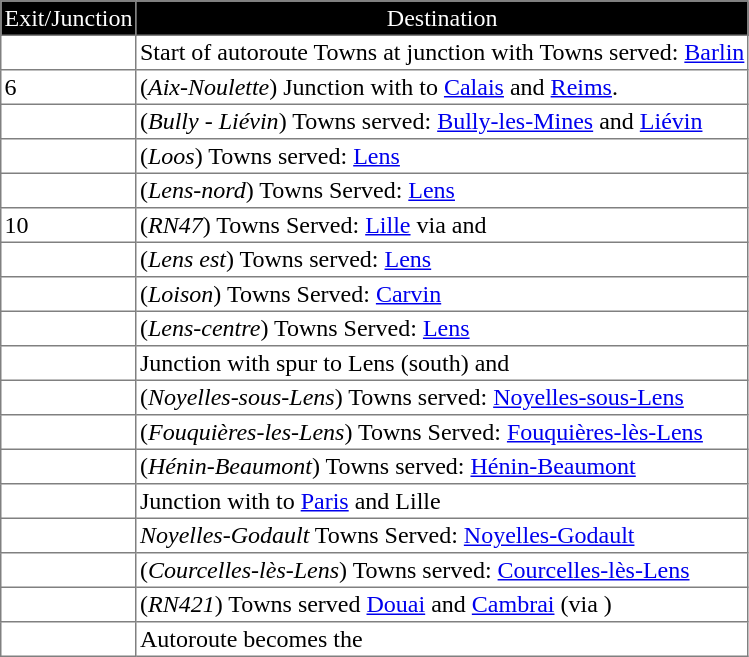<table border=1 cellpadding=2 style="margin-left:1em; margin-bottom: 1em; color: black; border-collapse: collapse;">
<tr align="center" bgcolor="000000" style="color: white">
<td>Exit/Junction</td>
<td>Destination</td>
</tr>
<tr>
<td></td>
<td><em></em> Start of autoroute Towns at junction with <em></em> Towns served: <a href='#'>Barlin</a></td>
</tr>
<tr>
<td> 6</td>
<td>(<em>Aix-Noulette</em>) Junction with <em></em> to <a href='#'>Calais</a> and <a href='#'>Reims</a>.</td>
</tr>
<tr>
<td></td>
<td>(<em>Bully - Liévin</em>) Towns served: <a href='#'>Bully-les-Mines</a> and <a href='#'>Liévin</a></td>
</tr>
<tr>
<td></td>
<td>(<em>Loos</em>) Towns served: <a href='#'>Lens</a></td>
</tr>
<tr>
<td></td>
<td>(<em>Lens-nord</em>) Towns Served: <a href='#'>Lens</a></td>
</tr>
<tr>
<td> 10</td>
<td>(<em>RN47</em>) Towns Served: <a href='#'>Lille</a> via <em></em> and <em></em></td>
</tr>
<tr>
<td></td>
<td>(<em>Lens est</em>) Towns served: <a href='#'>Lens</a></td>
</tr>
<tr>
<td></td>
<td>(<em>Loison</em>) Towns Served: <a href='#'>Carvin</a></td>
</tr>
<tr>
<td></td>
<td>(<em>Lens-centre</em>) Towns Served: <a href='#'>Lens</a></td>
</tr>
<tr>
<td></td>
<td>Junction with <strong><em></em></strong> spur to Lens (south) and <em></em></td>
</tr>
<tr>
<td></td>
<td>(<em>Noyelles-sous-Lens</em>) Towns served: <a href='#'>Noyelles-sous-Lens</a></td>
</tr>
<tr>
<td></td>
<td>(<em>Fouquières-les-Lens</em>) Towns Served: <a href='#'>Fouquières-lès-Lens</a></td>
</tr>
<tr>
<td></td>
<td>(<em>Hénin-Beaumont</em>) Towns served: <a href='#'>Hénin-Beaumont</a></td>
</tr>
<tr>
<td></td>
<td>Junction with <strong><em></em></strong> to <a href='#'>Paris</a> and Lille</td>
</tr>
<tr>
<td></td>
<td><em>Noyelles-Godault</em> Towns Served: <a href='#'>Noyelles-Godault</a></td>
</tr>
<tr>
<td></td>
<td>(<em>Courcelles-lès-Lens</em>) Towns served: <a href='#'>Courcelles-lès-Lens</a></td>
</tr>
<tr>
<td></td>
<td>(<em>RN421</em>) Towns served <a href='#'>Douai</a> and <a href='#'>Cambrai</a> (via <strong><em></em></strong>)</td>
</tr>
<tr>
<td></td>
<td>Autoroute becomes the <strong><em></em></strong></td>
</tr>
</table>
